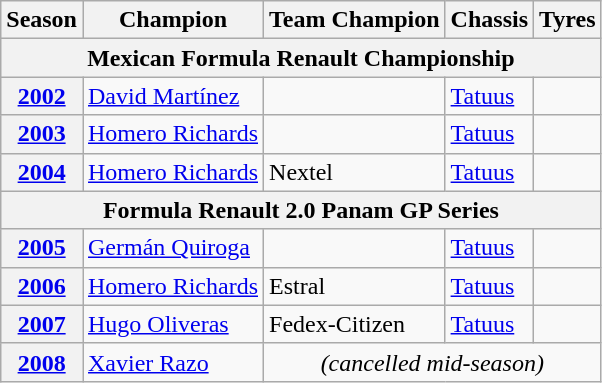<table class="wikitable">
<tr>
<th>Season</th>
<th>Champion</th>
<th>Team Champion</th>
<th>Chassis</th>
<th>Tyres</th>
</tr>
<tr>
<th colspan=5>Mexican Formula Renault Championship</th>
</tr>
<tr>
<th><a href='#'>2002</a></th>
<td> <a href='#'>David Martínez</a></td>
<td></td>
<td><a href='#'>Tatuus</a></td>
<td align="center"></td>
</tr>
<tr>
<th><a href='#'>2003</a></th>
<td> <a href='#'>Homero Richards</a></td>
<td></td>
<td><a href='#'>Tatuus</a></td>
<td align="center"></td>
</tr>
<tr>
<th><a href='#'>2004</a></th>
<td> <a href='#'>Homero Richards</a></td>
<td> Nextel</td>
<td><a href='#'>Tatuus</a></td>
<td align="center"></td>
</tr>
<tr>
<th colspan=5>Formula Renault 2.0 Panam GP Series</th>
</tr>
<tr>
<th><a href='#'>2005</a></th>
<td> <a href='#'>Germán Quiroga</a></td>
<td></td>
<td><a href='#'>Tatuus</a></td>
<td align="center"></td>
</tr>
<tr>
<th><a href='#'>2006</a></th>
<td> <a href='#'>Homero Richards</a></td>
<td> Estral</td>
<td><a href='#'>Tatuus</a></td>
<td align="center"></td>
</tr>
<tr>
<th><a href='#'>2007</a></th>
<td> <a href='#'>Hugo Oliveras</a></td>
<td> Fedex-Citizen</td>
<td><a href='#'>Tatuus</a></td>
<td align="center"></td>
</tr>
<tr>
<th><a href='#'>2008</a></th>
<td> <a href='#'>Xavier Razo</a></td>
<td align=center colspan=3><em>(cancelled mid-season)</em></td>
</tr>
</table>
